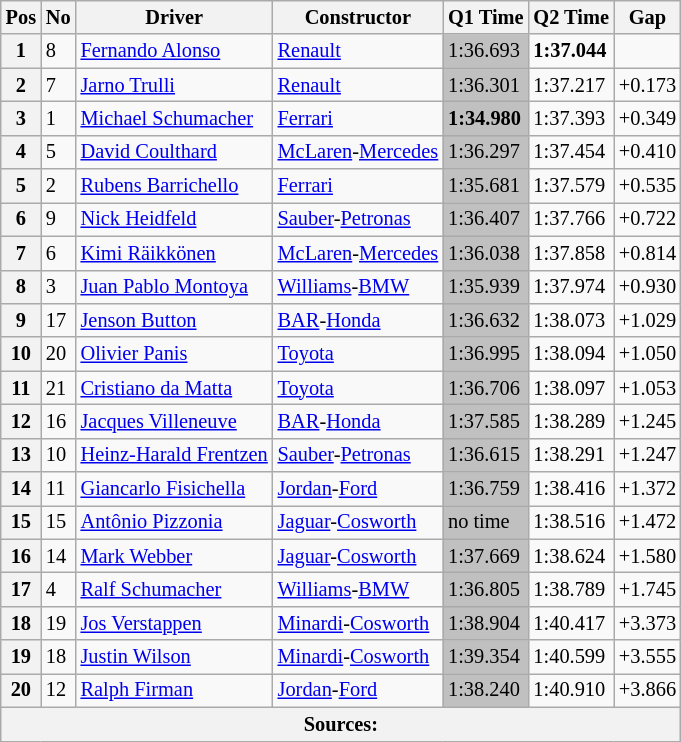<table class="wikitable sortable" style="font-size: 85%;">
<tr>
<th>Pos</th>
<th>No</th>
<th>Driver</th>
<th>Constructor</th>
<th>Q1 Time</th>
<th>Q2 Time</th>
<th>Gap</th>
</tr>
<tr>
<th>1</th>
<td>8</td>
<td> <a href='#'>Fernando Alonso</a></td>
<td><a href='#'>Renault</a></td>
<td style="background: silver">1:36.693</td>
<td><strong>1:37.044</strong></td>
<td></td>
</tr>
<tr>
<th>2</th>
<td>7</td>
<td> <a href='#'>Jarno Trulli</a></td>
<td><a href='#'>Renault</a></td>
<td style="background: silver">1:36.301</td>
<td>1:37.217</td>
<td>+0.173</td>
</tr>
<tr>
<th>3</th>
<td>1</td>
<td> <a href='#'>Michael Schumacher</a></td>
<td><a href='#'>Ferrari</a></td>
<td style="background: silver"><strong>1:34.980</strong></td>
<td>1:37.393</td>
<td>+0.349</td>
</tr>
<tr>
<th>4</th>
<td>5</td>
<td> <a href='#'>David Coulthard</a></td>
<td><a href='#'>McLaren</a>-<a href='#'>Mercedes</a></td>
<td style="background: silver">1:36.297</td>
<td>1:37.454</td>
<td>+0.410</td>
</tr>
<tr>
<th>5</th>
<td>2</td>
<td> <a href='#'>Rubens Barrichello</a></td>
<td><a href='#'>Ferrari</a></td>
<td style="background: silver">1:35.681</td>
<td>1:37.579</td>
<td>+0.535</td>
</tr>
<tr>
<th>6</th>
<td>9</td>
<td> <a href='#'>Nick Heidfeld</a></td>
<td><a href='#'>Sauber</a>-<a href='#'>Petronas</a></td>
<td style="background: silver">1:36.407</td>
<td>1:37.766</td>
<td>+0.722</td>
</tr>
<tr>
<th>7</th>
<td>6</td>
<td> <a href='#'>Kimi Räikkönen</a></td>
<td><a href='#'>McLaren</a>-<a href='#'>Mercedes</a></td>
<td style="background: silver">1:36.038</td>
<td>1:37.858</td>
<td>+0.814</td>
</tr>
<tr>
<th>8</th>
<td>3</td>
<td> <a href='#'>Juan Pablo Montoya</a></td>
<td><a href='#'>Williams</a>-<a href='#'>BMW</a></td>
<td style="background: silver">1:35.939</td>
<td>1:37.974</td>
<td>+0.930</td>
</tr>
<tr>
<th>9</th>
<td>17</td>
<td> <a href='#'>Jenson Button</a></td>
<td><a href='#'>BAR</a>-<a href='#'>Honda</a></td>
<td style="background: silver">1:36.632</td>
<td>1:38.073</td>
<td>+1.029</td>
</tr>
<tr>
<th>10</th>
<td>20</td>
<td> <a href='#'>Olivier Panis</a></td>
<td><a href='#'>Toyota</a></td>
<td style="background: silver">1:36.995</td>
<td>1:38.094</td>
<td>+1.050</td>
</tr>
<tr>
<th>11</th>
<td>21</td>
<td> <a href='#'>Cristiano da Matta</a></td>
<td><a href='#'>Toyota</a></td>
<td style="background: silver">1:36.706</td>
<td>1:38.097</td>
<td>+1.053</td>
</tr>
<tr>
<th>12</th>
<td>16</td>
<td> <a href='#'>Jacques Villeneuve</a></td>
<td><a href='#'>BAR</a>-<a href='#'>Honda</a></td>
<td style="background: silver">1:37.585</td>
<td>1:38.289</td>
<td>+1.245</td>
</tr>
<tr>
<th>13</th>
<td>10</td>
<td> <a href='#'>Heinz-Harald Frentzen</a></td>
<td><a href='#'>Sauber</a>-<a href='#'>Petronas</a></td>
<td style="background: silver">1:36.615</td>
<td>1:38.291</td>
<td>+1.247</td>
</tr>
<tr>
<th>14</th>
<td>11</td>
<td> <a href='#'>Giancarlo Fisichella</a></td>
<td><a href='#'>Jordan</a>-<a href='#'>Ford</a></td>
<td style="background: silver">1:36.759</td>
<td>1:38.416</td>
<td>+1.372</td>
</tr>
<tr>
<th>15</th>
<td>15</td>
<td> <a href='#'>Antônio Pizzonia</a></td>
<td><a href='#'>Jaguar</a>-<a href='#'>Cosworth</a></td>
<td style="background: silver">no time</td>
<td>1:38.516</td>
<td>+1.472</td>
</tr>
<tr>
<th>16</th>
<td>14</td>
<td> <a href='#'>Mark Webber</a></td>
<td><a href='#'>Jaguar</a>-<a href='#'>Cosworth</a></td>
<td style="background: silver">1:37.669</td>
<td>1:38.624</td>
<td>+1.580</td>
</tr>
<tr>
<th>17</th>
<td>4</td>
<td> <a href='#'>Ralf Schumacher</a></td>
<td><a href='#'>Williams</a>-<a href='#'>BMW</a></td>
<td style="background: silver">1:36.805</td>
<td>1:38.789</td>
<td>+1.745</td>
</tr>
<tr>
<th>18</th>
<td>19</td>
<td> <a href='#'>Jos Verstappen</a></td>
<td><a href='#'>Minardi</a>-<a href='#'>Cosworth</a></td>
<td style="background: silver">1:38.904</td>
<td>1:40.417</td>
<td>+3.373</td>
</tr>
<tr>
<th>19</th>
<td>18</td>
<td> <a href='#'>Justin Wilson</a></td>
<td><a href='#'>Minardi</a>-<a href='#'>Cosworth</a></td>
<td style="background: silver">1:39.354</td>
<td>1:40.599</td>
<td>+3.555</td>
</tr>
<tr>
<th>20</th>
<td>12</td>
<td> <a href='#'>Ralph Firman</a></td>
<td><a href='#'>Jordan</a>-<a href='#'>Ford</a></td>
<td style="background: silver">1:38.240</td>
<td>1:40.910</td>
<td>+3.866</td>
</tr>
<tr>
<th colspan="7">Sources:</th>
</tr>
</table>
